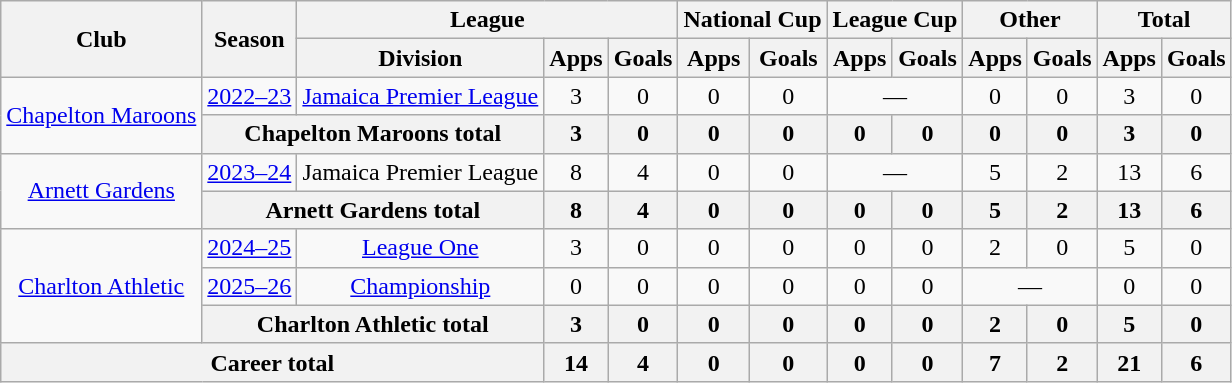<table class="wikitable" style="text-align: center">
<tr>
<th rowspan="2">Club</th>
<th rowspan="2">Season</th>
<th colspan="3">League</th>
<th colspan="2">National Cup</th>
<th colspan="2">League Cup</th>
<th colspan="2">Other</th>
<th colspan="2">Total</th>
</tr>
<tr>
<th>Division</th>
<th>Apps</th>
<th>Goals</th>
<th>Apps</th>
<th>Goals</th>
<th>Apps</th>
<th>Goals</th>
<th>Apps</th>
<th>Goals</th>
<th>Apps</th>
<th>Goals</th>
</tr>
<tr>
<td rowspan="2"><a href='#'>Chapelton Maroons</a></td>
<td><a href='#'>2022–23</a></td>
<td><a href='#'>Jamaica Premier League</a></td>
<td>3</td>
<td>0</td>
<td>0</td>
<td>0</td>
<td colspan="2">—</td>
<td>0</td>
<td>0</td>
<td>3</td>
<td>0</td>
</tr>
<tr>
<th colspan="2">Chapelton Maroons total</th>
<th>3</th>
<th>0</th>
<th>0</th>
<th>0</th>
<th>0</th>
<th>0</th>
<th>0</th>
<th>0</th>
<th>3</th>
<th>0</th>
</tr>
<tr>
<td rowspan="2"><a href='#'>Arnett Gardens</a></td>
<td><a href='#'>2023–24</a></td>
<td>Jamaica Premier League</td>
<td>8</td>
<td>4</td>
<td>0</td>
<td>0</td>
<td colspan="2">—</td>
<td>5</td>
<td>2</td>
<td>13</td>
<td>6</td>
</tr>
<tr>
<th colspan="2">Arnett Gardens total</th>
<th>8</th>
<th>4</th>
<th>0</th>
<th>0</th>
<th>0</th>
<th>0</th>
<th>5</th>
<th>2</th>
<th>13</th>
<th>6</th>
</tr>
<tr>
<td rowspan="3"><a href='#'>Charlton Athletic</a></td>
<td><a href='#'>2024–25</a></td>
<td><a href='#'>League One</a></td>
<td>3</td>
<td>0</td>
<td>0</td>
<td>0</td>
<td>0</td>
<td>0</td>
<td>2</td>
<td>0</td>
<td>5</td>
<td>0</td>
</tr>
<tr>
<td><a href='#'>2025–26</a></td>
<td><a href='#'>Championship</a></td>
<td>0</td>
<td>0</td>
<td>0</td>
<td>0</td>
<td>0</td>
<td>0</td>
<td colspan="2">—</td>
<td>0</td>
<td>0</td>
</tr>
<tr>
<th colspan="2">Charlton Athletic total</th>
<th>3</th>
<th>0</th>
<th>0</th>
<th>0</th>
<th>0</th>
<th>0</th>
<th>2</th>
<th>0</th>
<th>5</th>
<th>0</th>
</tr>
<tr>
<th colspan="3">Career total</th>
<th>14</th>
<th>4</th>
<th>0</th>
<th>0</th>
<th>0</th>
<th>0</th>
<th>7</th>
<th>2</th>
<th>21</th>
<th>6</th>
</tr>
</table>
